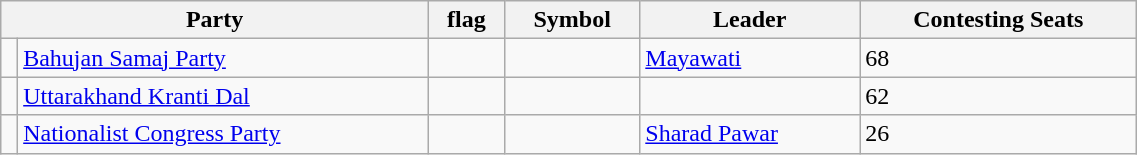<table class="wikitable" width="60%">
<tr>
<th colspan="2">Party</th>
<th>flag</th>
<th>Symbol</th>
<th>Leader</th>
<th>Contesting Seats</th>
</tr>
<tr>
<td></td>
<td><a href='#'>Bahujan Samaj Party</a></td>
<td></td>
<td></td>
<td><a href='#'>Mayawati</a></td>
<td>68</td>
</tr>
<tr>
<td></td>
<td><a href='#'>Uttarakhand Kranti Dal</a></td>
<td></td>
<td></td>
<td></td>
<td>62</td>
</tr>
<tr>
<td></td>
<td><a href='#'>Nationalist Congress Party</a></td>
<td></td>
<td></td>
<td><a href='#'>Sharad Pawar</a></td>
<td>26</td>
</tr>
</table>
